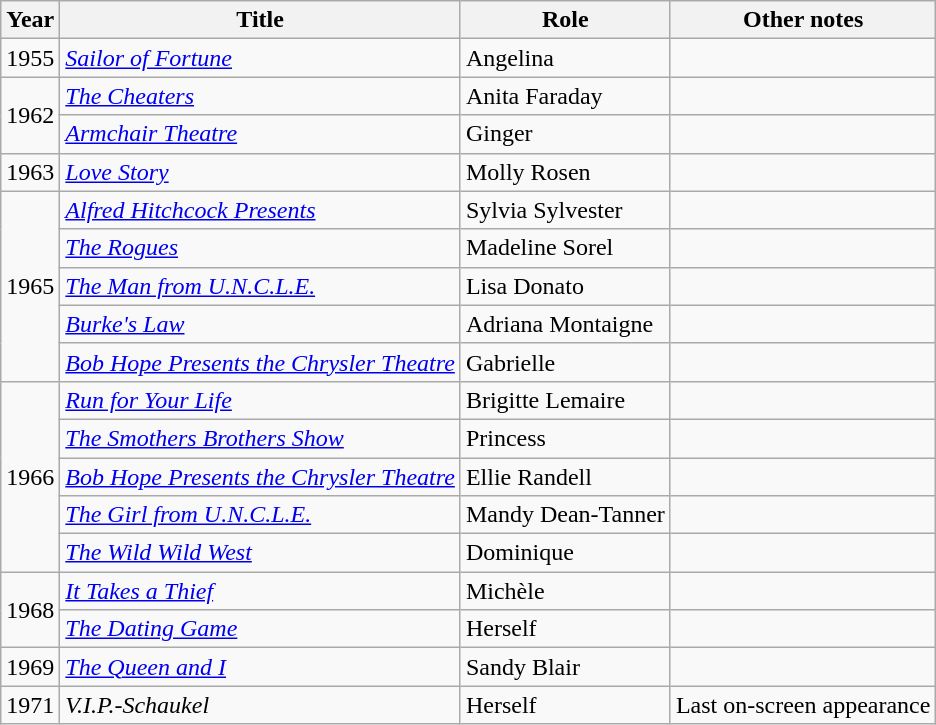<table class="wikitable">
<tr>
<th>Year</th>
<th>Title</th>
<th>Role</th>
<th>Other notes</th>
</tr>
<tr>
<td>1955</td>
<td><em><a href='#'>Sailor of Fortune</a></em></td>
<td>Angelina</td>
<td></td>
</tr>
<tr>
<td rowspan=2>1962</td>
<td><em><a href='#'>The Cheaters</a></em></td>
<td>Anita Faraday</td>
<td></td>
</tr>
<tr>
<td><em><a href='#'>Armchair Theatre</a></em></td>
<td>Ginger</td>
<td></td>
</tr>
<tr>
<td>1963</td>
<td><em><a href='#'>Love Story</a></em></td>
<td>Molly Rosen</td>
<td></td>
</tr>
<tr>
<td rowspan=5>1965</td>
<td><em><a href='#'>Alfred Hitchcock Presents</a></em></td>
<td>Sylvia Sylvester</td>
<td></td>
</tr>
<tr>
<td><em><a href='#'>The Rogues</a></em></td>
<td>Madeline Sorel</td>
<td></td>
</tr>
<tr>
<td><em><a href='#'>The Man from U.N.C.L.E.</a></em></td>
<td>Lisa Donato</td>
<td></td>
</tr>
<tr>
<td><em><a href='#'>Burke's Law</a></em></td>
<td>Adriana Montaigne</td>
<td></td>
</tr>
<tr>
<td><em><a href='#'>Bob Hope Presents the Chrysler Theatre</a></em></td>
<td>Gabrielle</td>
<td></td>
</tr>
<tr>
<td rowspan=5>1966</td>
<td><em><a href='#'>Run for Your Life</a></em></td>
<td>Brigitte Lemaire</td>
<td></td>
</tr>
<tr>
<td><em><a href='#'>The Smothers Brothers Show</a></em></td>
<td>Princess</td>
<td></td>
</tr>
<tr>
<td><em><a href='#'>Bob Hope Presents the Chrysler Theatre</a></em></td>
<td>Ellie Randell</td>
<td></td>
</tr>
<tr>
<td><em><a href='#'>The Girl from U.N.C.L.E.</a></em></td>
<td>Mandy Dean-Tanner</td>
<td></td>
</tr>
<tr>
<td><em><a href='#'>The Wild Wild West</a></em></td>
<td>Dominique</td>
<td></td>
</tr>
<tr>
<td rowspan=2>1968</td>
<td><em><a href='#'>It Takes a Thief</a></em></td>
<td>Michèle</td>
<td></td>
</tr>
<tr>
<td><em><a href='#'>The Dating Game</a></em></td>
<td>Herself</td>
<td></td>
</tr>
<tr>
<td>1969</td>
<td><em><a href='#'>The Queen and I</a></em></td>
<td>Sandy Blair</td>
<td></td>
</tr>
<tr>
<td>1971</td>
<td><em>V.I.P.-Schaukel</em></td>
<td>Herself</td>
<td>Last on-screen appearance</td>
</tr>
</table>
